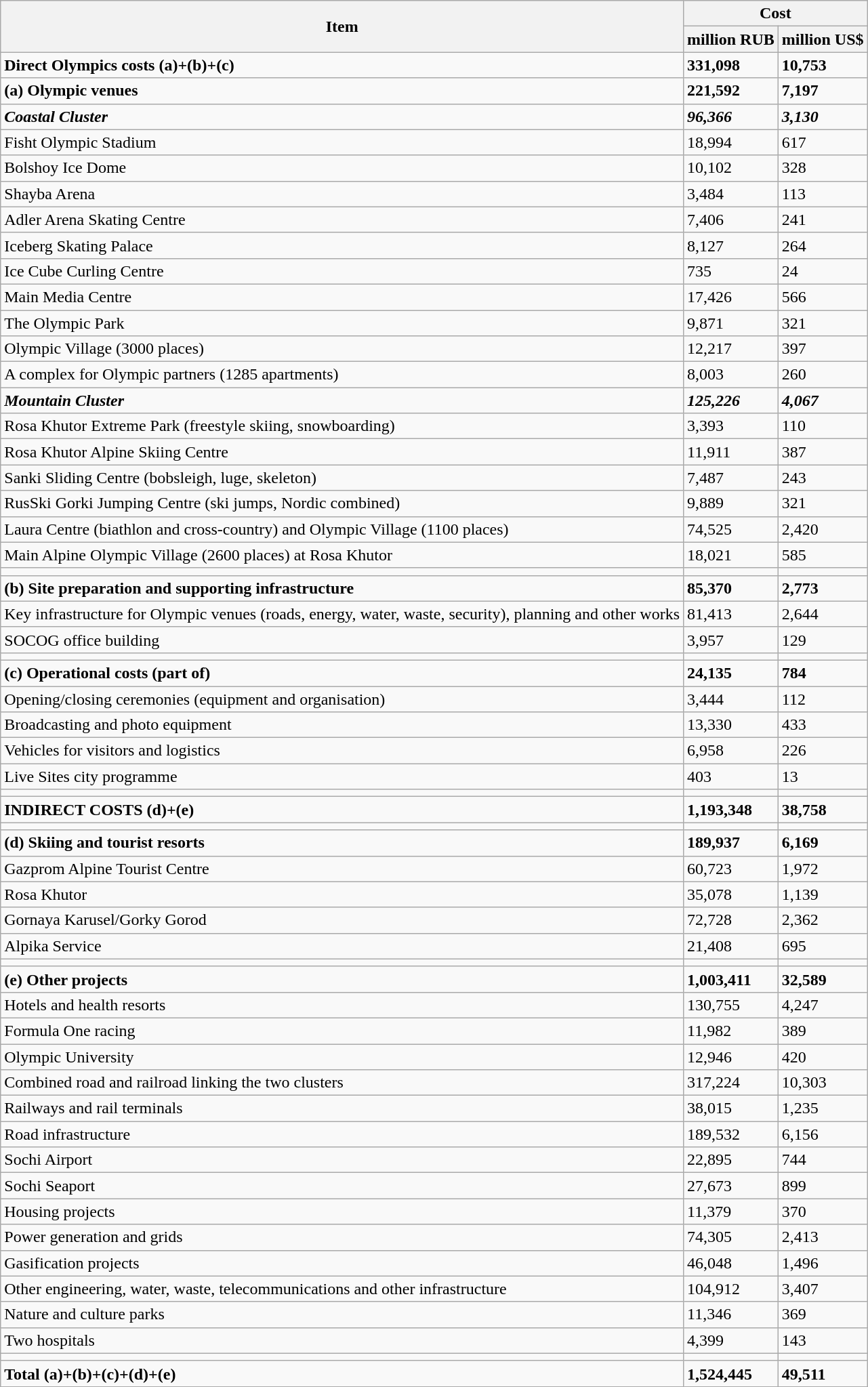<table class="wikitable mw-collapsible mw-collapsed">
<tr>
<th rowspan="2">Item</th>
<th colspan="2">Cost</th>
</tr>
<tr>
<th>million RUB</th>
<th>million US$</th>
</tr>
<tr>
<td><strong>Direct Olympics costs (a)+(b)+(c)</strong></td>
<td><strong>331,098</strong></td>
<td><strong>10,753</strong></td>
</tr>
<tr>
<td><strong>(a) Olympic venues</strong></td>
<td><strong>221,592</strong></td>
<td><strong>7,197</strong></td>
</tr>
<tr>
<td><strong><em>Coastal Cluster</em></strong></td>
<td><strong><em>96,366</em></strong></td>
<td><strong><em>3,130</em></strong></td>
</tr>
<tr>
<td>Fisht Olympic Stadium</td>
<td>18,994</td>
<td>617</td>
</tr>
<tr>
<td>Bolshoy Ice Dome</td>
<td>10,102</td>
<td>328</td>
</tr>
<tr>
<td>Shayba Arena</td>
<td>3,484</td>
<td>113</td>
</tr>
<tr>
<td>Adler Arena Skating Centre</td>
<td>7,406</td>
<td>241</td>
</tr>
<tr>
<td>Iceberg Skating Palace</td>
<td>8,127</td>
<td>264</td>
</tr>
<tr>
<td>Ice Cube Curling Centre</td>
<td>735</td>
<td>24</td>
</tr>
<tr>
<td>Main Media Centre</td>
<td>17,426</td>
<td>566</td>
</tr>
<tr>
<td>The Olympic Park</td>
<td>9,871</td>
<td>321</td>
</tr>
<tr>
<td>Olympic Village (3000 places)</td>
<td>12,217</td>
<td>397</td>
</tr>
<tr>
<td>A complex for Olympic partners (1285 apartments)</td>
<td>8,003</td>
<td>260</td>
</tr>
<tr>
<td><strong><em>Mountain Cluster</em></strong></td>
<td><strong><em>125,226</em></strong></td>
<td><strong><em>4,067</em></strong></td>
</tr>
<tr>
<td>Rosa Khutor Extreme Park (freestyle skiing, snowboarding)</td>
<td>3,393</td>
<td>110</td>
</tr>
<tr>
<td>Rosa Khutor Alpine Skiing Centre</td>
<td>11,911</td>
<td>387</td>
</tr>
<tr>
<td>Sanki Sliding Centre (bobsleigh, luge, skeleton)</td>
<td>7,487</td>
<td>243</td>
</tr>
<tr>
<td>RusSki Gorki Jumping Centre (ski jumps, Nordic combined)</td>
<td>9,889</td>
<td>321</td>
</tr>
<tr>
<td>Laura Centre (biathlon and cross-country) and Olympic Village (1100 places)</td>
<td>74,525</td>
<td>2,420</td>
</tr>
<tr>
<td>Main Alpine Olympic Village (2600 places) at Rosa Khutor</td>
<td>18,021</td>
<td>585</td>
</tr>
<tr>
<td></td>
<td></td>
<td></td>
</tr>
<tr>
<td><strong>(b) Site preparation and supporting infrastructure</strong></td>
<td><strong>85,370</strong></td>
<td><strong>2,773</strong></td>
</tr>
<tr>
<td>Key infrastructure for Olympic venues (roads, energy, water, waste, security), planning and other works</td>
<td>81,413</td>
<td>2,644</td>
</tr>
<tr>
<td>SOCOG office building</td>
<td>3,957</td>
<td>129</td>
</tr>
<tr>
<td></td>
<td></td>
<td></td>
</tr>
<tr>
<td><strong>(c) Operational costs (part of)</strong></td>
<td><strong>24,135</strong></td>
<td><strong>784</strong></td>
</tr>
<tr>
<td>Opening/closing ceremonies (equipment and organisation)</td>
<td>3,444</td>
<td>112</td>
</tr>
<tr>
<td>Broadcasting and photo equipment</td>
<td>13,330</td>
<td>433</td>
</tr>
<tr>
<td>Vehicles for visitors and logistics</td>
<td>6,958</td>
<td>226</td>
</tr>
<tr>
<td>Live Sites city programme</td>
<td>403</td>
<td>13</td>
</tr>
<tr>
<td></td>
<td></td>
<td></td>
</tr>
<tr>
<td><strong>INDIRECT COSTS (d)+(e)</strong></td>
<td><strong>1,193,348</strong></td>
<td><strong>38,758</strong></td>
</tr>
<tr>
<td></td>
<td></td>
<td></td>
</tr>
<tr>
<td><strong>(d) Skiing and tourist resorts</strong></td>
<td><strong>189,937</strong></td>
<td><strong>6,169</strong></td>
</tr>
<tr>
<td>Gazprom Alpine Tourist Centre</td>
<td>60,723</td>
<td>1,972</td>
</tr>
<tr>
<td>Rosa Khutor</td>
<td>35,078</td>
<td>1,139</td>
</tr>
<tr>
<td>Gornaya Karusel/Gorky Gorod</td>
<td>72,728</td>
<td>2,362</td>
</tr>
<tr>
<td>Alpika Service</td>
<td>21,408</td>
<td>695</td>
</tr>
<tr>
<td></td>
<td></td>
<td></td>
</tr>
<tr>
<td><strong>(e) Other projects</strong></td>
<td><strong>1,003,411</strong></td>
<td><strong>32,589</strong></td>
</tr>
<tr>
<td>Hotels and health resorts</td>
<td>130,755</td>
<td>4,247</td>
</tr>
<tr>
<td>Formula One racing</td>
<td>11,982</td>
<td>389</td>
</tr>
<tr>
<td>Olympic University</td>
<td>12,946</td>
<td>420</td>
</tr>
<tr>
<td>Combined road and railroad linking the two clusters</td>
<td>317,224</td>
<td>10,303</td>
</tr>
<tr>
<td>Railways and rail terminals</td>
<td>38,015</td>
<td>1,235</td>
</tr>
<tr>
<td>Road infrastructure</td>
<td>189,532</td>
<td>6,156</td>
</tr>
<tr>
<td>Sochi Airport</td>
<td>22,895</td>
<td>744</td>
</tr>
<tr>
<td>Sochi Seaport</td>
<td>27,673</td>
<td>899</td>
</tr>
<tr>
<td>Housing projects</td>
<td>11,379</td>
<td>370</td>
</tr>
<tr>
<td>Power generation and grids</td>
<td>74,305</td>
<td>2,413</td>
</tr>
<tr>
<td>Gasification projects</td>
<td>46,048</td>
<td>1,496</td>
</tr>
<tr>
<td>Other engineering, water, waste, telecommunications and other infrastructure</td>
<td>104,912</td>
<td>3,407</td>
</tr>
<tr>
<td>Nature and culture parks</td>
<td>11,346</td>
<td>369</td>
</tr>
<tr>
<td>Two hospitals</td>
<td>4,399</td>
<td>143</td>
</tr>
<tr>
<td></td>
<td></td>
<td></td>
</tr>
<tr>
<td><strong>Total (a)+(b)+(c)+(d)+(e)</strong></td>
<td><strong>1,524,445</strong></td>
<td><strong>49,511</strong></td>
</tr>
</table>
